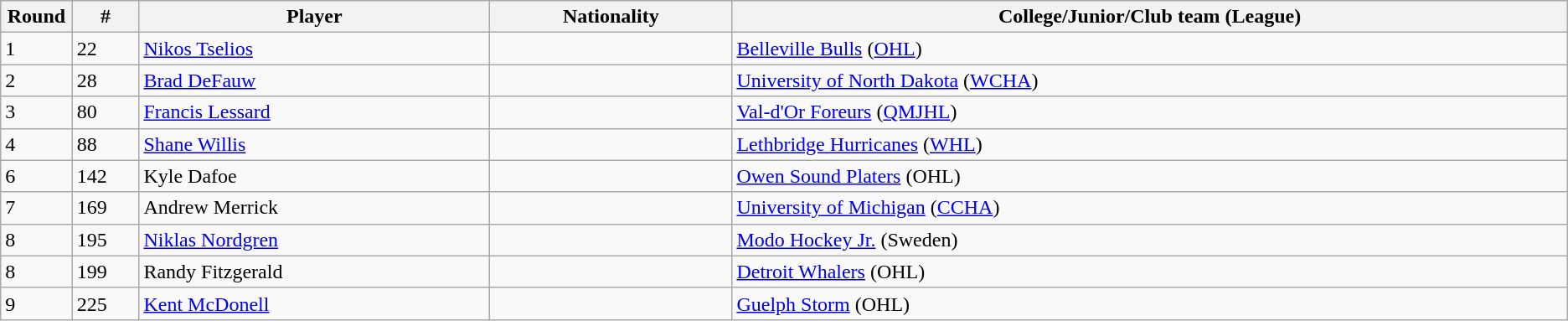<table class="wikitable">
<tr align="center">
<th bgcolor="#DDDDFF" width="4.0%">Round</th>
<th bgcolor="#DDDDFF" width="4.0%">#</th>
<th bgcolor="#DDDDFF" width="21.0%">Player</th>
<th bgcolor="#DDDDFF" width="14.5%">Nationality</th>
<th bgcolor="#DDDDFF" width="50.0%">College/Junior/Club team (League)</th>
</tr>
<tr>
<td>1</td>
<td>22</td>
<td><a href='#'>Nikos Tselios</a></td>
<td></td>
<td><a href='#'>Belleville Bulls</a> (<a href='#'>OHL</a>)</td>
</tr>
<tr>
<td>2</td>
<td>28</td>
<td><a href='#'>Brad DeFauw</a></td>
<td></td>
<td><a href='#'>University of North Dakota</a> (<a href='#'>WCHA</a>)</td>
</tr>
<tr>
<td>3</td>
<td>80</td>
<td><a href='#'>Francis Lessard</a></td>
<td></td>
<td><a href='#'>Val-d'Or Foreurs</a> (<a href='#'>QMJHL</a>)</td>
</tr>
<tr>
<td>4</td>
<td>88</td>
<td><a href='#'>Shane Willis</a></td>
<td></td>
<td><a href='#'>Lethbridge Hurricanes</a> (<a href='#'>WHL</a>)</td>
</tr>
<tr>
<td>6</td>
<td>142</td>
<td>Kyle Dafoe</td>
<td></td>
<td><a href='#'>Owen Sound Platers</a> (OHL)</td>
</tr>
<tr>
<td>7</td>
<td>169</td>
<td>Andrew Merrick</td>
<td></td>
<td><a href='#'>University of Michigan</a> (<a href='#'>CCHA</a>)</td>
</tr>
<tr>
<td>8</td>
<td>195</td>
<td><a href='#'>Niklas Nordgren</a></td>
<td></td>
<td><a href='#'>Modo Hockey Jr.</a> (Sweden)</td>
</tr>
<tr>
<td>8</td>
<td>199</td>
<td>Randy Fitzgerald</td>
<td></td>
<td><a href='#'>Detroit Whalers</a> (OHL)</td>
</tr>
<tr>
<td>9</td>
<td>225</td>
<td><a href='#'>Kent McDonell</a></td>
<td></td>
<td><a href='#'>Guelph Storm</a> (OHL)</td>
</tr>
</table>
